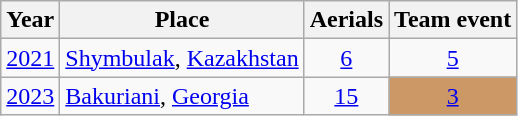<table class="wikitable sortable" style="text-align:center;">
<tr>
<th>Year</th>
<th>Place</th>
<th>Aerials</th>
<th>Team event</th>
</tr>
<tr>
<td><a href='#'>2021</a></td>
<td style="text-align:left;"> <a href='#'>Shymbulak</a>, <a href='#'>Kazakhstan</a></td>
<td><a href='#'>6</a></td>
<td><a href='#'>5</a></td>
</tr>
<tr>
<td><a href='#'>2023</a></td>
<td style="text-align:left;"> <a href='#'>Bakuriani</a>, <a href='#'>Georgia</a></td>
<td><a href='#'>15</a></td>
<td bgcolor="cc9966"><a href='#'>3</a></td>
</tr>
</table>
